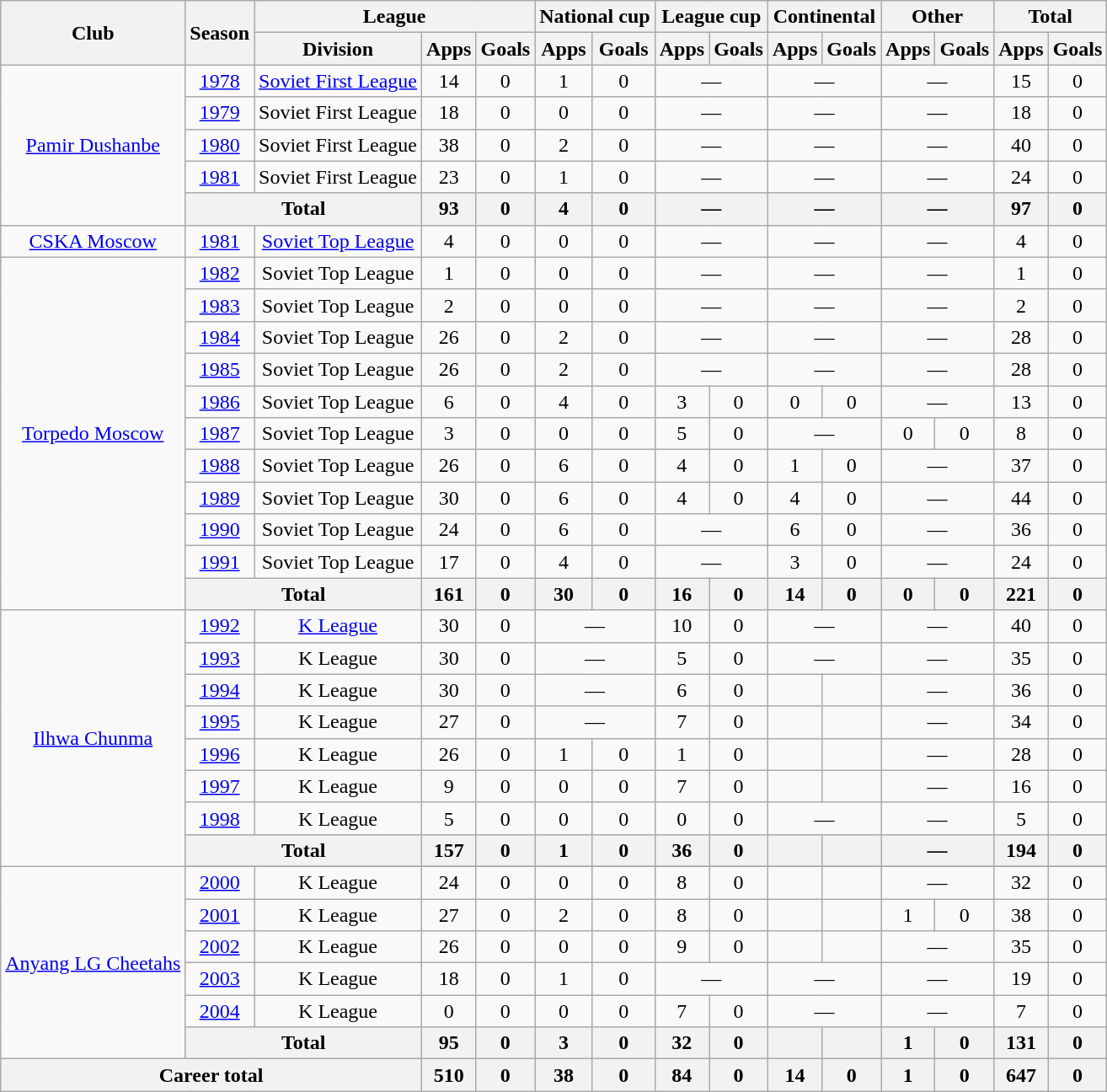<table class="wikitable" style="text-align:center">
<tr>
<th rowspan="2">Club</th>
<th rowspan="2">Season</th>
<th colspan="3">League</th>
<th colspan="2">National cup</th>
<th colspan="2">League cup</th>
<th colspan="2">Continental</th>
<th colspan="2">Other</th>
<th colspan="2">Total</th>
</tr>
<tr>
<th>Division</th>
<th>Apps</th>
<th>Goals</th>
<th>Apps</th>
<th>Goals</th>
<th>Apps</th>
<th>Goals</th>
<th>Apps</th>
<th>Goals</th>
<th>Apps</th>
<th>Goals</th>
<th>Apps</th>
<th>Goals</th>
</tr>
<tr>
<td rowspan=5><a href='#'>Pamir Dushanbe</a></td>
<td><a href='#'>1978</a></td>
<td><a href='#'>Soviet First League</a></td>
<td>14</td>
<td>0</td>
<td>1</td>
<td>0</td>
<td colspan="2">—</td>
<td colspan="2">—</td>
<td colspan="2">—</td>
<td>15</td>
<td>0</td>
</tr>
<tr>
<td><a href='#'>1979</a></td>
<td>Soviet First League</td>
<td>18</td>
<td>0</td>
<td>0</td>
<td>0</td>
<td colspan="2">—</td>
<td colspan="2">—</td>
<td colspan="2">—</td>
<td>18</td>
<td>0</td>
</tr>
<tr>
<td><a href='#'>1980</a></td>
<td>Soviet First League</td>
<td>38</td>
<td>0</td>
<td>2</td>
<td>0</td>
<td colspan="2">—</td>
<td colspan="2">—</td>
<td colspan="2">—</td>
<td>40</td>
<td>0</td>
</tr>
<tr>
<td><a href='#'>1981</a></td>
<td>Soviet First League</td>
<td>23</td>
<td>0</td>
<td>1</td>
<td>0</td>
<td colspan="2">—</td>
<td colspan="2">—</td>
<td colspan="2">—</td>
<td>24</td>
<td>0</td>
</tr>
<tr>
<th colspan="2">Total</th>
<th>93</th>
<th>0</th>
<th>4</th>
<th>0</th>
<th colspan="2">—</th>
<th colspan="2">—</th>
<th colspan="2">—</th>
<th>97</th>
<th>0</th>
</tr>
<tr>
<td><a href='#'>CSKA Moscow</a></td>
<td><a href='#'>1981</a></td>
<td><a href='#'>Soviet Top League</a></td>
<td>4</td>
<td>0</td>
<td>0</td>
<td>0</td>
<td colspan="2">—</td>
<td colspan="2">—</td>
<td colspan="2">—</td>
<td>4</td>
<td>0</td>
</tr>
<tr>
<td rowspan=11><a href='#'>Torpedo Moscow</a></td>
<td><a href='#'>1982</a></td>
<td>Soviet Top League</td>
<td>1</td>
<td>0</td>
<td>0</td>
<td>0</td>
<td colspan="2">—</td>
<td colspan="2">—</td>
<td colspan="2">—</td>
<td>1</td>
<td>0</td>
</tr>
<tr>
<td><a href='#'>1983</a></td>
<td>Soviet Top League</td>
<td>2</td>
<td>0</td>
<td>0</td>
<td>0</td>
<td colspan="2">—</td>
<td colspan="2">—</td>
<td colspan="2">—</td>
<td>2</td>
<td>0</td>
</tr>
<tr>
<td><a href='#'>1984</a></td>
<td>Soviet Top League</td>
<td>26</td>
<td>0</td>
<td>2</td>
<td>0</td>
<td colspan="2">—</td>
<td colspan="2">—</td>
<td colspan="2">—</td>
<td>28</td>
<td>0</td>
</tr>
<tr>
<td><a href='#'>1985</a></td>
<td>Soviet Top League</td>
<td>26</td>
<td>0</td>
<td>2</td>
<td>0</td>
<td colspan="2">—</td>
<td colspan="2">—</td>
<td colspan="2">—</td>
<td>28</td>
<td>0</td>
</tr>
<tr>
<td><a href='#'>1986</a></td>
<td>Soviet Top League</td>
<td>6</td>
<td>0</td>
<td>4</td>
<td>0</td>
<td>3</td>
<td>0</td>
<td>0</td>
<td>0</td>
<td colspan="2">—</td>
<td>13</td>
<td>0</td>
</tr>
<tr>
<td><a href='#'>1987</a></td>
<td>Soviet Top League</td>
<td>3</td>
<td>0</td>
<td>0</td>
<td>0</td>
<td>5</td>
<td>0</td>
<td colspan="2">—</td>
<td>0</td>
<td>0</td>
<td>8</td>
<td>0</td>
</tr>
<tr>
<td><a href='#'>1988</a></td>
<td>Soviet Top League</td>
<td>26</td>
<td>0</td>
<td>6</td>
<td>0</td>
<td>4</td>
<td>0</td>
<td>1</td>
<td>0</td>
<td colspan="2">—</td>
<td>37</td>
<td>0</td>
</tr>
<tr>
<td><a href='#'>1989</a></td>
<td>Soviet Top League</td>
<td>30</td>
<td>0</td>
<td>6</td>
<td>0</td>
<td>4</td>
<td>0</td>
<td>4</td>
<td>0</td>
<td colspan="2">—</td>
<td>44</td>
<td>0</td>
</tr>
<tr>
<td><a href='#'>1990</a></td>
<td>Soviet Top League</td>
<td>24</td>
<td>0</td>
<td>6</td>
<td>0</td>
<td colspan="2">—</td>
<td>6</td>
<td>0</td>
<td colspan="2">—</td>
<td>36</td>
<td>0</td>
</tr>
<tr>
<td><a href='#'>1991</a></td>
<td>Soviet Top League</td>
<td>17</td>
<td>0</td>
<td>4</td>
<td>0</td>
<td colspan="2">—</td>
<td>3</td>
<td>0</td>
<td colspan="2">—</td>
<td>24</td>
<td>0</td>
</tr>
<tr>
<th colspan="2">Total</th>
<th>161</th>
<th>0</th>
<th>30</th>
<th>0</th>
<th>16</th>
<th>0</th>
<th>14</th>
<th>0</th>
<th>0</th>
<th>0</th>
<th>221</th>
<th>0</th>
</tr>
<tr align=center>
<td rowspan="8"><a href='#'>Ilhwa Chunma</a></td>
<td><a href='#'>1992</a></td>
<td><a href='#'>K League</a></td>
<td>30</td>
<td>0</td>
<td colspan="2">—</td>
<td>10</td>
<td>0</td>
<td colspan="2">—</td>
<td colspan="2">—</td>
<td>40</td>
<td>0</td>
</tr>
<tr align=center>
<td><a href='#'>1993</a></td>
<td>K League</td>
<td>30</td>
<td>0</td>
<td colspan="2">—</td>
<td>5</td>
<td>0</td>
<td colspan="2">—</td>
<td colspan="2">—</td>
<td>35</td>
<td>0</td>
</tr>
<tr align=center>
<td><a href='#'>1994</a></td>
<td>K League</td>
<td>30</td>
<td>0</td>
<td colspan="2">—</td>
<td>6</td>
<td>0</td>
<td></td>
<td></td>
<td colspan="2">—</td>
<td>36</td>
<td>0</td>
</tr>
<tr align=center>
<td><a href='#'>1995</a></td>
<td>K League</td>
<td>27</td>
<td>0</td>
<td colspan="2">—</td>
<td>7</td>
<td>0</td>
<td></td>
<td></td>
<td colspan="2">—</td>
<td>34</td>
<td>0</td>
</tr>
<tr align=center>
<td><a href='#'>1996</a></td>
<td>K League</td>
<td>26</td>
<td>0</td>
<td>1</td>
<td>0</td>
<td>1</td>
<td>0</td>
<td></td>
<td></td>
<td colspan="2">—</td>
<td>28</td>
<td>0</td>
</tr>
<tr align=center>
<td><a href='#'>1997</a></td>
<td>K League</td>
<td>9</td>
<td>0</td>
<td>0</td>
<td>0</td>
<td>7</td>
<td>0</td>
<td></td>
<td></td>
<td colspan="2">—</td>
<td>16</td>
<td>0</td>
</tr>
<tr align=center>
<td><a href='#'>1998</a></td>
<td>K League</td>
<td>5</td>
<td>0</td>
<td>0</td>
<td>0</td>
<td>0</td>
<td>0</td>
<td colspan="2">—</td>
<td colspan="2">—</td>
<td>5</td>
<td>0</td>
</tr>
<tr align=center>
<th colspan="2">Total</th>
<th>157</th>
<th>0</th>
<th>1</th>
<th>0</th>
<th>36</th>
<th>0</th>
<th></th>
<th></th>
<th colspan="2">—</th>
<th>194</th>
<th>0</th>
</tr>
<tr align=center>
<td rowspan="7"><a href='#'>Anyang LG Cheetahs</a></td>
</tr>
<tr align=center>
<td><a href='#'>2000</a></td>
<td>K League</td>
<td>24</td>
<td>0</td>
<td>0</td>
<td>0</td>
<td>8</td>
<td>0</td>
<td></td>
<td></td>
<td colspan="2">—</td>
<td>32</td>
<td>0</td>
</tr>
<tr align=center>
<td><a href='#'>2001</a></td>
<td>K League</td>
<td>27</td>
<td>0</td>
<td>2</td>
<td>0</td>
<td>8</td>
<td>0</td>
<td></td>
<td></td>
<td>1</td>
<td>0</td>
<td>38</td>
<td>0</td>
</tr>
<tr align=center>
<td><a href='#'>2002</a></td>
<td>K League</td>
<td>26</td>
<td>0</td>
<td>0</td>
<td>0</td>
<td>9</td>
<td>0</td>
<td></td>
<td></td>
<td colspan="2">—</td>
<td>35</td>
<td>0</td>
</tr>
<tr align=center>
<td><a href='#'>2003</a></td>
<td>K League</td>
<td>18</td>
<td>0</td>
<td>1</td>
<td>0</td>
<td colspan="2">—</td>
<td colspan="2">—</td>
<td colspan="2">—</td>
<td>19</td>
<td>0</td>
</tr>
<tr align=center>
<td><a href='#'>2004</a></td>
<td>K League</td>
<td>0</td>
<td>0</td>
<td>0</td>
<td>0</td>
<td>7</td>
<td>0</td>
<td colspan="2">—</td>
<td colspan="2">—</td>
<td>7</td>
<td>0</td>
</tr>
<tr align=center>
<th colspan="2">Total</th>
<th>95</th>
<th>0</th>
<th>3</th>
<th>0</th>
<th>32</th>
<th>0</th>
<th></th>
<th></th>
<th>1</th>
<th>0</th>
<th>131</th>
<th>0</th>
</tr>
<tr>
<th colspan="3">Career total</th>
<th>510</th>
<th>0</th>
<th>38</th>
<th>0</th>
<th>84</th>
<th>0</th>
<th>14</th>
<th>0</th>
<th>1</th>
<th>0</th>
<th>647</th>
<th>0</th>
</tr>
</table>
